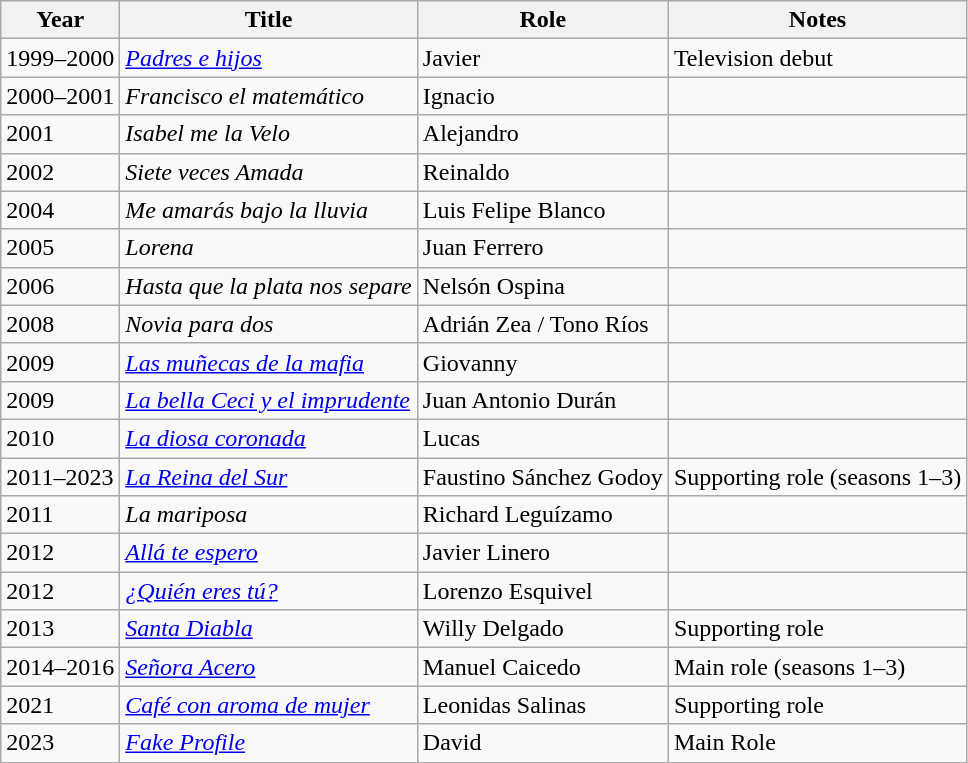<table class="wikitable sortable">
<tr>
<th>Year</th>
<th>Title</th>
<th>Role</th>
<th>Notes</th>
</tr>
<tr>
<td>1999–2000</td>
<td><em><a href='#'>Padres e hijos</a></em></td>
<td>Javier</td>
<td>Television debut</td>
</tr>
<tr>
<td>2000–2001</td>
<td><em>Francisco el matemático</em></td>
<td>Ignacio</td>
<td></td>
</tr>
<tr>
<td>2001</td>
<td><em>Isabel me la Velo</em></td>
<td>Alejandro</td>
<td></td>
</tr>
<tr>
<td>2002</td>
<td><em>Siete veces Amada</em></td>
<td>Reinaldo</td>
<td></td>
</tr>
<tr>
<td>2004</td>
<td><em>Me amarás bajo la lluvia</em></td>
<td>Luis Felipe Blanco</td>
<td></td>
</tr>
<tr>
<td>2005</td>
<td><em>Lorena</em></td>
<td>Juan Ferrero</td>
<td></td>
</tr>
<tr>
<td>2006</td>
<td><em>Hasta que la plata nos separe</em></td>
<td>Nelsón Ospina</td>
<td></td>
</tr>
<tr>
<td>2008</td>
<td><em>Novia para dos</em></td>
<td>Adrián Zea / Tono Ríos</td>
<td></td>
</tr>
<tr>
<td>2009</td>
<td><em><a href='#'>Las muñecas de la mafia</a></em></td>
<td>Giovanny</td>
<td></td>
</tr>
<tr>
<td>2009</td>
<td><em><a href='#'>La bella Ceci y el imprudente</a></em></td>
<td>Juan Antonio Durán</td>
<td></td>
</tr>
<tr>
<td>2010</td>
<td><em><a href='#'>La diosa coronada</a></em></td>
<td>Lucas</td>
<td></td>
</tr>
<tr>
<td>2011–2023</td>
<td><em><a href='#'>La Reina del Sur</a></em></td>
<td>Faustino Sánchez Godoy</td>
<td>Supporting role (seasons 1–3)</td>
</tr>
<tr>
<td>2011</td>
<td><em>La mariposa </em></td>
<td>Richard Leguízamo</td>
<td></td>
</tr>
<tr>
<td>2012</td>
<td><em><a href='#'>Allá te espero</a> </em></td>
<td>Javier Linero</td>
<td></td>
</tr>
<tr>
<td>2012</td>
<td><em><a href='#'>¿Quién eres tú?</a> </em></td>
<td>Lorenzo Esquivel</td>
<td></td>
</tr>
<tr>
<td>2013</td>
<td><em><a href='#'>Santa Diabla</a> </em></td>
<td>Willy Delgado</td>
<td>Supporting role</td>
</tr>
<tr>
<td>2014–2016</td>
<td><em><a href='#'>Señora Acero</a> </em></td>
<td>Manuel Caicedo</td>
<td>Main role (seasons 1–3)</td>
</tr>
<tr>
<td>2021</td>
<td><em><a href='#'>Café con aroma de mujer</a></em></td>
<td>Leonidas Salinas</td>
<td>Supporting role</td>
</tr>
<tr>
<td>2023</td>
<td><em><a href='#'>Fake Profile</a></em></td>
<td>David</td>
<td>Main Role</td>
</tr>
</table>
